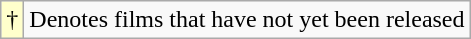<table class="wikitable">
<tr>
<td style="background:#ffc;">†</td>
<td>Denotes films that have not yet been released</td>
</tr>
</table>
